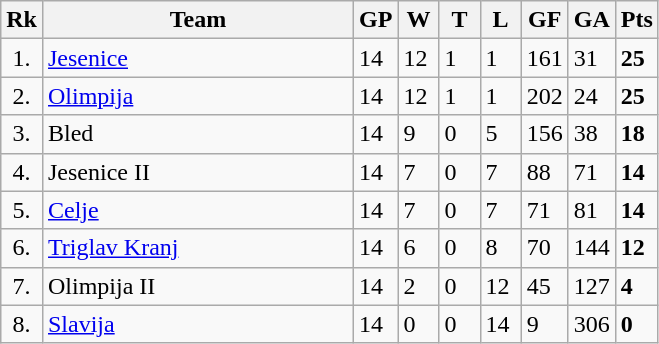<table class="wikitable" style="text-align:left;">
<tr>
<th width=20>Rk</th>
<th width=200>Team</th>
<th width=20 abbr="Games Played">GP</th>
<th width=20 abbr="Won">W</th>
<th width=20 abbr="Tied">T</th>
<th width=20 abbr="Lost">L</th>
<th width=20 abbr="Goals for">GF</th>
<th width=20 abbr="Goals against">GA</th>
<th width=20 abbr="Points">Pts</th>
</tr>
<tr>
<td style="text-align:center;">1.</td>
<td><a href='#'>Jesenice</a></td>
<td>14</td>
<td>12</td>
<td>1</td>
<td>1</td>
<td>161</td>
<td>31</td>
<td><strong>25</strong></td>
</tr>
<tr>
<td style="text-align:center;">2.</td>
<td><a href='#'>Olimpija</a></td>
<td>14</td>
<td>12</td>
<td>1</td>
<td>1</td>
<td>202</td>
<td>24</td>
<td><strong>25</strong></td>
</tr>
<tr>
<td style="text-align:center;">3.</td>
<td>Bled</td>
<td>14</td>
<td>9</td>
<td>0</td>
<td>5</td>
<td>156</td>
<td>38</td>
<td><strong>18</strong></td>
</tr>
<tr>
<td style="text-align:center;">4.</td>
<td>Jesenice II</td>
<td>14</td>
<td>7</td>
<td>0</td>
<td>7</td>
<td>88</td>
<td>71</td>
<td><strong>14</strong></td>
</tr>
<tr>
<td style="text-align:center;">5.</td>
<td><a href='#'>Celje</a></td>
<td>14</td>
<td>7</td>
<td>0</td>
<td>7</td>
<td>71</td>
<td>81</td>
<td><strong>14</strong></td>
</tr>
<tr>
<td style="text-align:center;">6.</td>
<td><a href='#'>Triglav Kranj</a></td>
<td>14</td>
<td>6</td>
<td>0</td>
<td>8</td>
<td>70</td>
<td>144</td>
<td><strong>12</strong></td>
</tr>
<tr>
<td style="text-align:center;">7.</td>
<td>Olimpija II</td>
<td>14</td>
<td>2</td>
<td>0</td>
<td>12</td>
<td>45</td>
<td>127</td>
<td><strong>4</strong></td>
</tr>
<tr>
<td style="text-align:center;">8.</td>
<td><a href='#'>Slavija</a></td>
<td>14</td>
<td>0</td>
<td>0</td>
<td>14</td>
<td>9</td>
<td>306</td>
<td><strong>0</strong></td>
</tr>
</table>
